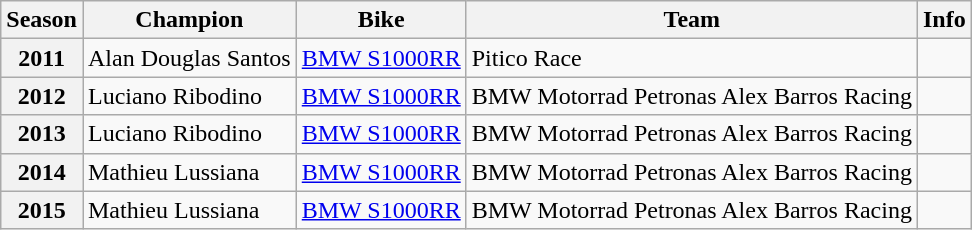<table class="wikitable">
<tr>
<th>Season</th>
<th>Champion</th>
<th>Bike</th>
<th>Team</th>
<th>Info</th>
</tr>
<tr>
<th>2011</th>
<td> Alan Douglas Santos</td>
<td> <a href='#'>BMW S1000RR</a></td>
<td> Pitico Race</td>
<td></td>
</tr>
<tr>
<th>2012</th>
<td> Luciano Ribodino</td>
<td> <a href='#'>BMW S1000RR</a></td>
<td> BMW Motorrad Petronas Alex Barros Racing</td>
<td></td>
</tr>
<tr>
<th>2013</th>
<td> Luciano Ribodino</td>
<td> <a href='#'>BMW S1000RR</a></td>
<td> BMW Motorrad Petronas Alex Barros Racing</td>
<td></td>
</tr>
<tr>
<th>2014</th>
<td> Mathieu Lussiana</td>
<td> <a href='#'>BMW S1000RR</a></td>
<td> BMW Motorrad Petronas Alex Barros Racing</td>
<td></td>
</tr>
<tr>
<th>2015</th>
<td> Mathieu Lussiana</td>
<td> <a href='#'>BMW S1000RR</a></td>
<td> BMW Motorrad Petronas Alex Barros Racing</td>
<td></td>
</tr>
</table>
